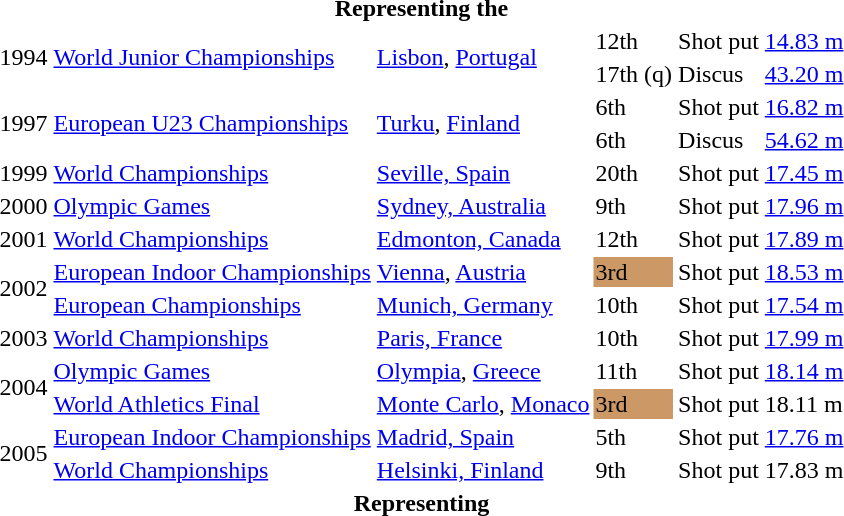<table>
<tr>
<th colspan="6">Representing the </th>
</tr>
<tr>
<td rowspan=2>1994</td>
<td rowspan=2><a href='#'>World Junior Championships</a></td>
<td rowspan=2><a href='#'>Lisbon</a>, <a href='#'>Portugal</a></td>
<td>12th</td>
<td>Shot put</td>
<td><a href='#'>14.83 m</a></td>
</tr>
<tr>
<td>17th (q)</td>
<td>Discus</td>
<td><a href='#'>43.20 m</a></td>
</tr>
<tr>
<td rowspan=2>1997</td>
<td rowspan=2><a href='#'>European U23 Championships</a></td>
<td rowspan=2><a href='#'>Turku</a>, <a href='#'>Finland</a></td>
<td>6th</td>
<td>Shot put</td>
<td><a href='#'>16.82 m</a></td>
</tr>
<tr>
<td>6th</td>
<td>Discus</td>
<td><a href='#'>54.62 m</a></td>
</tr>
<tr>
<td>1999</td>
<td><a href='#'>World Championships</a></td>
<td><a href='#'>Seville, Spain</a></td>
<td>20th</td>
<td>Shot put</td>
<td><a href='#'>17.45 m</a></td>
</tr>
<tr>
<td>2000</td>
<td><a href='#'>Olympic Games</a></td>
<td><a href='#'>Sydney, Australia</a></td>
<td>9th</td>
<td>Shot put</td>
<td><a href='#'>17.96 m</a></td>
</tr>
<tr>
<td>2001</td>
<td><a href='#'>World Championships</a></td>
<td><a href='#'>Edmonton, Canada</a></td>
<td>12th</td>
<td>Shot put</td>
<td><a href='#'>17.89 m</a></td>
</tr>
<tr>
<td rowspan=2>2002</td>
<td><a href='#'>European Indoor Championships</a></td>
<td><a href='#'>Vienna</a>, <a href='#'>Austria</a></td>
<td bgcolor=cc9966>3rd</td>
<td>Shot put</td>
<td><a href='#'>18.53 m</a></td>
</tr>
<tr>
<td><a href='#'>European Championships</a></td>
<td><a href='#'>Munich, Germany</a></td>
<td>10th</td>
<td>Shot put</td>
<td><a href='#'>17.54 m</a></td>
</tr>
<tr>
<td>2003</td>
<td><a href='#'>World Championships</a></td>
<td><a href='#'>Paris, France</a></td>
<td>10th</td>
<td>Shot put</td>
<td><a href='#'>17.99 m</a></td>
</tr>
<tr>
<td rowspan=2>2004</td>
<td><a href='#'>Olympic Games</a></td>
<td><a href='#'>Olympia</a>, <a href='#'>Greece</a></td>
<td>11th</td>
<td>Shot put</td>
<td><a href='#'>18.14 m</a></td>
</tr>
<tr>
<td><a href='#'>World Athletics Final</a></td>
<td><a href='#'>Monte Carlo</a>, <a href='#'>Monaco</a></td>
<td bgcolor="cc9966">3rd</td>
<td>Shot put</td>
<td>18.11 m</td>
</tr>
<tr>
<td rowspan=2>2005</td>
<td><a href='#'>European Indoor Championships</a></td>
<td><a href='#'>Madrid, Spain</a></td>
<td>5th</td>
<td>Shot put</td>
<td><a href='#'>17.76 m</a></td>
</tr>
<tr>
<td><a href='#'>World Championships</a></td>
<td><a href='#'>Helsinki, Finland</a></td>
<td>9th</td>
<td>Shot put</td>
<td>17.83 m</td>
</tr>
<tr>
<th colspan="6">Representing </th>
</tr>
<tr>
</tr>
</table>
